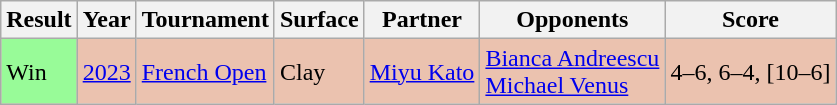<table class="sortable wikitable nowrap">
<tr>
<th>Result</th>
<th>Year</th>
<th>Tournament</th>
<th>Surface</th>
<th>Partner</th>
<th>Opponents</th>
<th class=unsortable>Score</th>
</tr>
<tr bgcolor=ebc2af>
<td bgcolor=98fb98>Win</td>
<td><a href='#'>2023</a></td>
<td><a href='#'>French Open</a></td>
<td>Clay</td>
<td> <a href='#'>Miyu Kato</a></td>
<td> <a href='#'>Bianca Andreescu</a> <br>  <a href='#'>Michael Venus</a></td>
<td>4–6, 6–4, [10–6]</td>
</tr>
</table>
